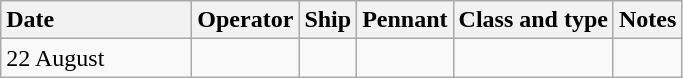<table class="wikitable nowraplinks">
<tr>
<th style="text-align: left" width="120">Date</th>
<th style="text-align: left">Operator</th>
<th style="text-align: left">Ship</th>
<th style="text-align: left">Pennant</th>
<th style="text-align: left">Class and type</th>
<th style="text-align: left">Notes</th>
</tr>
<tr ---->
<td>22 August</td>
<td></td>
<td><strong></strong></td>
<td></td>
<td></td>
<td></td>
</tr>
</table>
